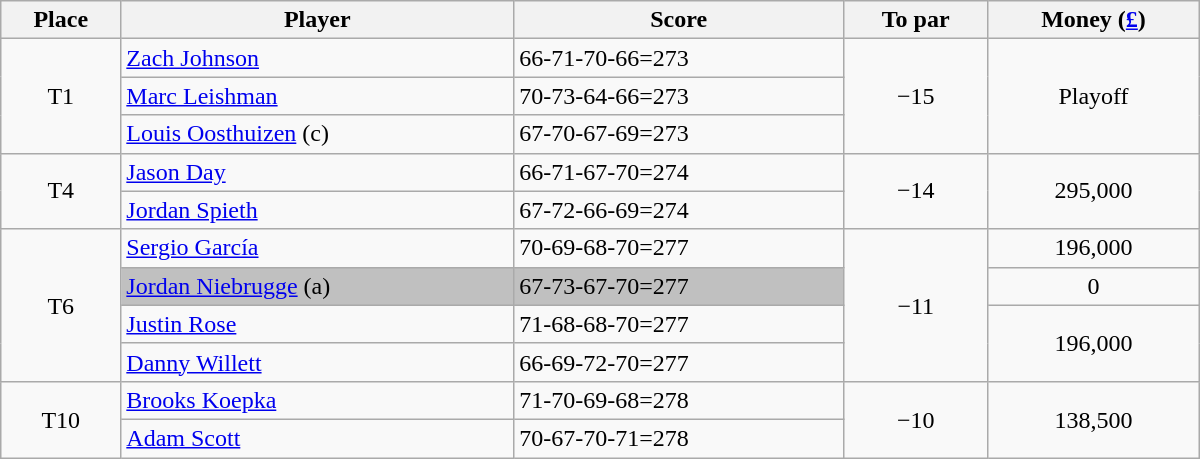<table class="wikitable" style="width:50em; margin-bottom:0">
<tr>
<th>Place</th>
<th>Player</th>
<th>Score</th>
<th>To par</th>
<th>Money (<a href='#'>£</a>)</th>
</tr>
<tr>
<td rowspan=3 align=center>T1</td>
<td> <a href='#'>Zach Johnson</a></td>
<td>66-71-70-66=273</td>
<td rowspan="3" align=center>−15</td>
<td rowspan=3 align=center>Playoff</td>
</tr>
<tr>
<td> <a href='#'>Marc Leishman</a></td>
<td>70-73-64-66=273</td>
</tr>
<tr>
<td> <a href='#'>Louis Oosthuizen</a> (c)</td>
<td>67-70-67-69=273</td>
</tr>
<tr>
<td rowspan=2 align=center>T4</td>
<td> <a href='#'>Jason Day</a></td>
<td>66-71-67-70=274</td>
<td rowspan=2 align=center>−14</td>
<td rowspan="2" style="text-align:center;">295,000</td>
</tr>
<tr>
<td> <a href='#'>Jordan Spieth</a></td>
<td>67-72-66-69=274</td>
</tr>
<tr>
<td rowspan=4 align=center>T6</td>
<td> <a href='#'>Sergio García</a></td>
<td>70-69-68-70=277</td>
<td rowspan=4 align=center>−11</td>
<td align=center>196,000</td>
</tr>
<tr>
<td style="background:silver"> <a href='#'>Jordan Niebrugge</a> (a)</td>
<td style="background:silver">67-73-67-70=277</td>
<td align=center>0</td>
</tr>
<tr>
<td> <a href='#'>Justin Rose</a></td>
<td>71-68-68-70=277</td>
<td rowspan=2 align=center>196,000</td>
</tr>
<tr>
<td> <a href='#'>Danny Willett</a></td>
<td>66-69-72-70=277</td>
</tr>
<tr>
<td rowspan=2 align=center>T10</td>
<td> <a href='#'>Brooks Koepka</a></td>
<td>71-70-69-68=278</td>
<td rowspan=2 align=center>−10</td>
<td rowspan=2 align=center>138,500</td>
</tr>
<tr>
<td> <a href='#'>Adam Scott</a></td>
<td>70-67-70-71=278</td>
</tr>
</table>
